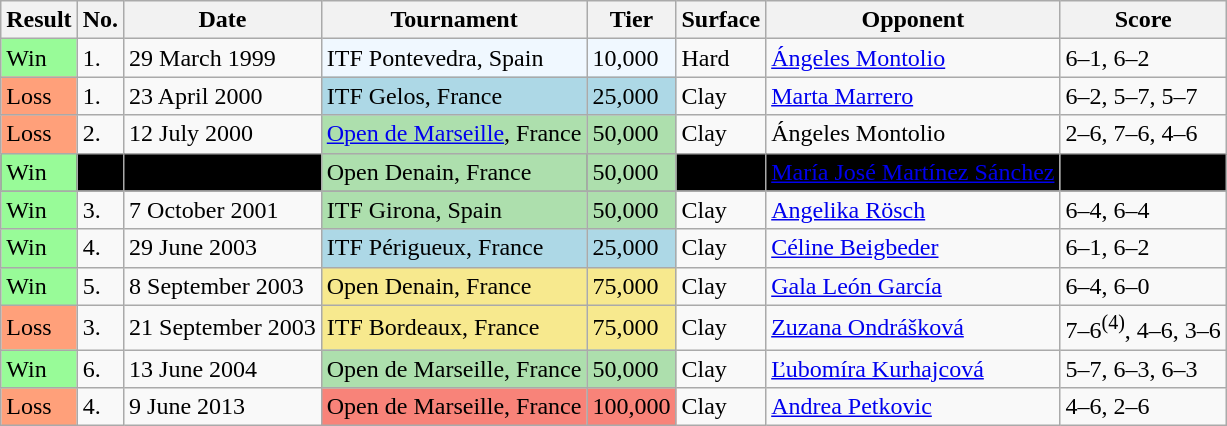<table class="wikitable sortable">
<tr>
<th>Result</th>
<th class=unsortable>No.</th>
<th>Date</th>
<th>Tournament</th>
<th>Tier</th>
<th>Surface</th>
<th>Opponent</th>
<th class=unsortable>Score</th>
</tr>
<tr>
<td bgcolor="98FB98">Win</td>
<td>1.</td>
<td>29 March 1999</td>
<td bgcolor=f0f8ff>ITF Pontevedra, Spain</td>
<td bgcolor=f0f8ff>10,000</td>
<td>Hard</td>
<td> <a href='#'>Ángeles Montolio</a></td>
<td>6–1, 6–2</td>
</tr>
<tr bgcolor="">
<td bgcolor="FFA07A">Loss</td>
<td>1.</td>
<td>23 April 2000</td>
<td bgcolor=lightblue>ITF Gelos, France</td>
<td bgcolor=lightblue>25,000</td>
<td>Clay</td>
<td> <a href='#'>Marta Marrero</a></td>
<td>6–2, 5–7, 5–7</td>
</tr>
<tr style="background:  ;">
<td bgcolor="FFA07A">Loss</td>
<td>2.</td>
<td>12 July 2000</td>
<td bgcolor=addfad><a href='#'>Open de Marseille</a>, France</td>
<td bgcolor=addfad>50,000</td>
<td>Clay</td>
<td> Ángeles Montolio</td>
<td>2–6, 7–6, 4–6</td>
</tr>
<tr bgcolor=" ">
<td bgcolor="98FB98">Win</td>
<td>2.</td>
<td>4 September 2000</td>
<td bgcolor=addfad>Open Denain, France</td>
<td bgcolor=addfad>50,000</td>
<td>Hard (i)</td>
<td> <a href='#'>María José Martínez Sánchez</a></td>
<td>2–6, 7–5, 6–0</td>
</tr>
<tr style="background:  ;">
<td bgcolor="98FB98">Win</td>
<td>3.</td>
<td>7 October 2001</td>
<td bgcolor=addfad>ITF Girona, Spain</td>
<td bgcolor=addfad>50,000</td>
<td>Clay</td>
<td> <a href='#'>Angelika Rösch</a></td>
<td>6–4, 6–4</td>
</tr>
<tr style="background:;">
<td bgcolor="98FB98">Win</td>
<td>4.</td>
<td>29 June 2003</td>
<td bgcolor=lightblue>ITF Périgueux, France</td>
<td bgcolor=lightblue>25,000</td>
<td>Clay</td>
<td> <a href='#'>Céline Beigbeder</a></td>
<td>6–1, 6–2</td>
</tr>
<tr style="background:f7e98e;">
<td bgcolor="98FB98">Win</td>
<td>5.</td>
<td>8 September 2003</td>
<td bgcolor=f7e98e>Open Denain, France</td>
<td bgcolor=f7e98e>75,000</td>
<td>Clay</td>
<td> <a href='#'>Gala León García</a></td>
<td>6–4, 6–0</td>
</tr>
<tr style="background:f7e98e;">
<td bgcolor="FFA07A">Loss</td>
<td>3.</td>
<td>21 September 2003</td>
<td bgcolor=f7e98e>ITF Bordeaux, France</td>
<td bgcolor=f7e98e>75,000</td>
<td>Clay</td>
<td> <a href='#'>Zuzana Ondrášková</a></td>
<td>7–6<sup>(4)</sup>, 4–6, 3–6</td>
</tr>
<tr style="background:  ;">
<td bgcolor="98FB98">Win</td>
<td>6.</td>
<td>13 June 2004</td>
<td bgcolor=addfad>Open de Marseille, France</td>
<td bgcolor=addfad>50,000</td>
<td>Clay</td>
<td> <a href='#'>Ľubomíra Kurhajcová</a></td>
<td>5–7, 6–3, 6–3</td>
</tr>
<tr bgcolor=>
<td bgcolor="FFA07A">Loss</td>
<td>4.</td>
<td>9 June 2013</td>
<td bgcolor=f88379>Open de Marseille, France</td>
<td bgcolor=f88379>100,000</td>
<td>Clay</td>
<td> <a href='#'>Andrea Petkovic</a></td>
<td>4–6, 2–6</td>
</tr>
</table>
